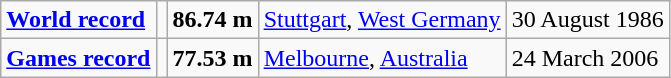<table class="wikitable">
<tr>
<td><a href='#'><strong>World record</strong></a></td>
<td></td>
<td><strong>86.74 m</strong></td>
<td><a href='#'>Stuttgart</a>, <a href='#'>West Germany</a></td>
<td>30 August 1986</td>
</tr>
<tr>
<td><a href='#'><strong>Games record</strong></a></td>
<td></td>
<td><strong>77.53 m</strong></td>
<td><a href='#'>Melbourne</a>, <a href='#'>Australia</a></td>
<td>24 March 2006</td>
</tr>
</table>
